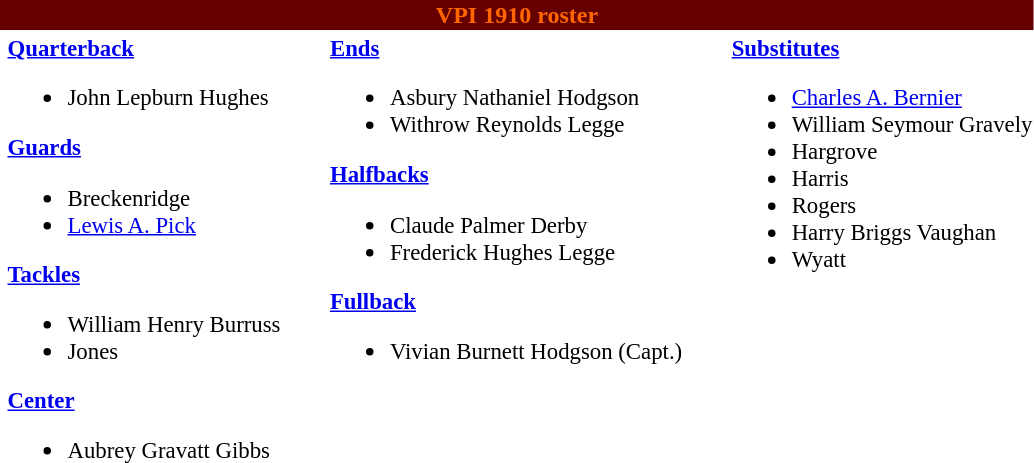<table class="toccolours" style="text-align: left;">
<tr>
<th colspan="9" style="background:#660000;color:#FF6600;text-align:center;"><span><strong>VPI 1910 roster</strong></span></th>
</tr>
<tr>
<td></td>
<td style="font-size:95%; vertical-align:top;"><strong><a href='#'>Quarterback</a></strong><br><ul><li>John Lepburn Hughes</li></ul><strong><a href='#'>Guards</a></strong><ul><li>Breckenridge</li><li><a href='#'>Lewis A. Pick</a></li></ul><strong><a href='#'>Tackles</a></strong><ul><li>William Henry Burruss</li><li>Jones</li></ul><strong><a href='#'>Center</a></strong><ul><li>Aubrey Gravatt Gibbs</li></ul></td>
<td style="width: 25px;"></td>
<td style="font-size:95%; vertical-align:top;"><strong><a href='#'>Ends</a></strong><br><ul><li>Asbury Nathaniel Hodgson</li><li>Withrow Reynolds Legge</li></ul><strong><a href='#'>Halfbacks</a></strong><ul><li>Claude Palmer Derby</li><li>Frederick Hughes Legge</li></ul><strong><a href='#'>Fullback</a></strong><ul><li>Vivian Burnett Hodgson (Capt.)</li></ul></td>
<td style="width: 25px;"></td>
<td style="font-size:95%; vertical-align:top;"><strong><a href='#'>Substitutes</a></strong><br><ul><li><a href='#'>Charles A. Bernier</a></li><li>William Seymour Gravely</li><li>Hargrove</li><li>Harris</li><li>Rogers</li><li>Harry Briggs Vaughan</li><li>Wyatt</li></ul></td>
</tr>
</table>
